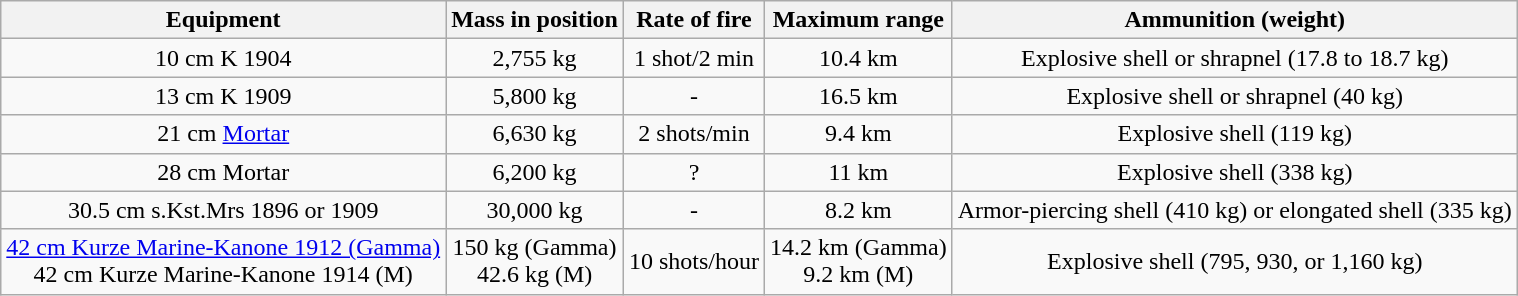<table class="wikitable sortable centre" style="text-align:center;">
<tr>
<th>Equipment</th>
<th>Mass in position</th>
<th>Rate of fire</th>
<th>Maximum range</th>
<th>Ammunition (weight)</th>
</tr>
<tr>
<td>10 cm K 1904</td>
<td>2,755 kg</td>
<td>1 shot/2 min</td>
<td>10.4 km</td>
<td>Explosive shell or shrapnel (17.8 to 18.7 kg)</td>
</tr>
<tr>
<td>13 cm K 1909</td>
<td>5,800 kg</td>
<td>-</td>
<td>16.5 km</td>
<td>Explosive shell or shrapnel (40 kg)</td>
</tr>
<tr>
<td>21 cm <a href='#'>Mortar</a></td>
<td>6,630 kg</td>
<td>2 shots/min</td>
<td>9.4 km</td>
<td>Explosive shell (119 kg)</td>
</tr>
<tr>
<td>28 cm Mortar</td>
<td>6,200 kg</td>
<td>?</td>
<td>11 km</td>
<td>Explosive shell (338 kg)</td>
</tr>
<tr>
<td>30.5 cm s.Kst.Mrs 1896 or 1909</td>
<td>30,000 kg</td>
<td>-</td>
<td>8.2 km</td>
<td>Armor-piercing shell (410 kg) or elongated shell (335 kg)</td>
</tr>
<tr>
<td><a href='#'>42 cm Kurze Marine-Kanone 1912 (Gamma)</a><br>42 cm Kurze Marine-Kanone 1914 (M)</td>
<td>150 kg (Gamma)<br>42.6 kg (M)</td>
<td>10 shots/hour</td>
<td>14.2 km (Gamma)<br>9.2 km (M)</td>
<td>Explosive shell (795, 930, or 1,160 kg)</td>
</tr>
</table>
